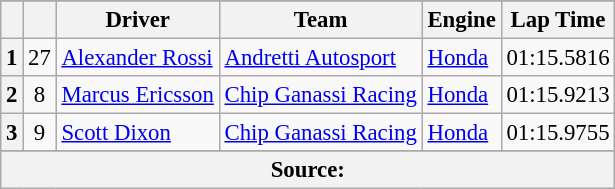<table class="wikitable" style="font-size:95%;">
<tr>
</tr>
<tr>
<th></th>
<th></th>
<th>Driver</th>
<th>Team</th>
<th>Engine</th>
<th>Lap Time</th>
</tr>
<tr>
<th>1</th>
<td align="center">27</td>
<td> <a href='#'>Alexander Rossi</a></td>
<td><a href='#'>Andretti Autosport</a></td>
<td><a href='#'>Honda</a></td>
<td>01:15.5816</td>
</tr>
<tr>
<th>2</th>
<td align="center">8</td>
<td> <a href='#'>Marcus Ericsson</a> <strong></strong></td>
<td><a href='#'>Chip Ganassi Racing</a></td>
<td><a href='#'>Honda</a></td>
<td>01:15.9213</td>
</tr>
<tr>
<th>3</th>
<td align="center">9</td>
<td> <a href='#'>Scott Dixon</a> <strong></strong></td>
<td><a href='#'>Chip Ganassi Racing</a></td>
<td><a href='#'>Honda</a></td>
<td>01:15.9755</td>
</tr>
<tr>
</tr>
<tr class="sortbottom">
<th colspan="6">Source:</th>
</tr>
</table>
